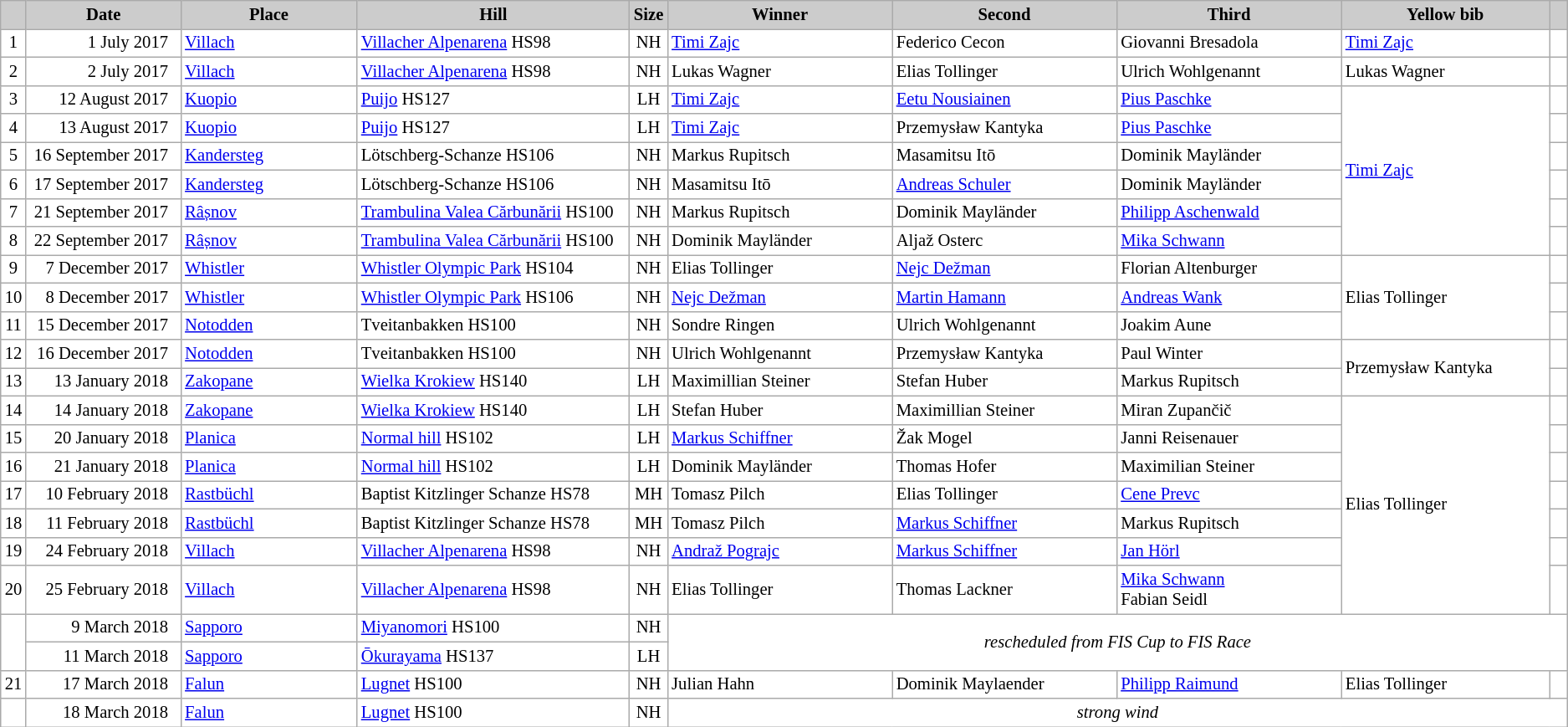<table class="wikitable plainrowheaders" style="background:#fff; font-size:86%; line-height:16px; border:grey solid 1px; border-collapse:collapse;">
<tr style="background:#ccc; text-align:center;">
<th scope="col" style="background:#ccc; width=45 px;"></th>
<th scope="col" style="background:#ccc; width:130px;">Date</th>
<th scope="col" style="background:#ccc; width:150px;">Place</th>
<th scope="col" style="background:#ccc; width:240px;">Hill</th>
<th scope="col" style="background:#ccc; width:20px;">Size</th>
<th scope="col" style="background:#ccc; width:195px;">Winner</th>
<th scope="col" style="background:#ccc; width:195px;">Second</th>
<th scope="col" style="background:#ccc; width:195px;">Third</th>
<th scope="col" style="background:#ccc; width:180px;">Yellow bib</th>
<th scope="col" style="background:#ccc; width:10px;"></th>
</tr>
<tr>
<td align=center>1</td>
<td align=right>1 July 2017  </td>
<td> <a href='#'>Villach</a></td>
<td><a href='#'>Villacher Alpenarena</a> HS98</td>
<td align=center>NH</td>
<td> <a href='#'>Timi Zajc</a></td>
<td> Federico Cecon</td>
<td> Giovanni Bresadola</td>
<td> <a href='#'>Timi Zajc</a></td>
<td></td>
</tr>
<tr>
<td align=center>2</td>
<td align=right>2 July 2017  </td>
<td> <a href='#'>Villach</a></td>
<td><a href='#'>Villacher Alpenarena</a> HS98</td>
<td align=center>NH</td>
<td> Lukas Wagner</td>
<td> Elias Tollinger</td>
<td> Ulrich Wohlgenannt</td>
<td> Lukas Wagner</td>
<td></td>
</tr>
<tr>
<td align=center>3</td>
<td align=right>12 August 2017  </td>
<td> <a href='#'>Kuopio</a></td>
<td><a href='#'>Puijo</a> HS127</td>
<td align=center>LH</td>
<td> <a href='#'>Timi Zajc</a></td>
<td> <a href='#'>Eetu Nousiainen</a></td>
<td> <a href='#'>Pius Paschke</a></td>
<td rowspan=6> <a href='#'>Timi Zajc</a></td>
<td></td>
</tr>
<tr>
<td align=center>4</td>
<td align=right>13 August 2017  </td>
<td> <a href='#'>Kuopio</a></td>
<td><a href='#'>Puijo</a> HS127</td>
<td align=center>LH</td>
<td> <a href='#'>Timi Zajc</a></td>
<td> Przemysław Kantyka</td>
<td> <a href='#'>Pius Paschke</a></td>
<td></td>
</tr>
<tr>
<td align=center>5</td>
<td align=right>16 September 2017  </td>
<td> <a href='#'>Kandersteg</a></td>
<td>Lötschberg-Schanze HS106</td>
<td align=center>NH</td>
<td> Markus Rupitsch</td>
<td> Masamitsu Itō</td>
<td> Dominik Mayländer</td>
<td></td>
</tr>
<tr>
<td align=center>6</td>
<td align=right>17 September 2017  </td>
<td> <a href='#'>Kandersteg</a></td>
<td>Lötschberg-Schanze HS106</td>
<td align=center>NH</td>
<td> Masamitsu Itō</td>
<td> <a href='#'>Andreas Schuler</a></td>
<td> Dominik Mayländer</td>
<td></td>
</tr>
<tr>
<td align=center>7</td>
<td align=right>21 September 2017  </td>
<td> <a href='#'>Râșnov</a></td>
<td><a href='#'>Trambulina Valea Cărbunării</a> HS100</td>
<td align=center>NH</td>
<td> Markus Rupitsch</td>
<td> Dominik Mayländer</td>
<td> <a href='#'>Philipp Aschenwald</a></td>
<td></td>
</tr>
<tr>
<td align=center>8</td>
<td align=right>22 September 2017  </td>
<td> <a href='#'>Râșnov</a></td>
<td><a href='#'>Trambulina Valea Cărbunării</a> HS100</td>
<td align=center>NH</td>
<td> Dominik Mayländer</td>
<td> Aljaž Osterc</td>
<td> <a href='#'>Mika Schwann</a></td>
<td></td>
</tr>
<tr>
<td align=center>9</td>
<td align=right>7 December 2017  </td>
<td> <a href='#'>Whistler</a></td>
<td><a href='#'>Whistler Olympic Park</a> HS104</td>
<td align=center>NH</td>
<td> Elias Tollinger</td>
<td> <a href='#'>Nejc Dežman</a></td>
<td> Florian Altenburger</td>
<td rowspan=3> Elias Tollinger</td>
<td></td>
</tr>
<tr>
<td align=center>10</td>
<td align=right>8 December 2017  </td>
<td> <a href='#'>Whistler</a></td>
<td><a href='#'>Whistler Olympic Park</a> HS106</td>
<td align=center>NH</td>
<td> <a href='#'>Nejc Dežman</a></td>
<td> <a href='#'>Martin Hamann</a></td>
<td> <a href='#'>Andreas Wank</a></td>
<td></td>
</tr>
<tr>
<td align=center>11</td>
<td align=right>15 December 2017  </td>
<td> <a href='#'>Notodden</a></td>
<td>Tveitanbakken HS100</td>
<td align=center>NH</td>
<td> Sondre Ringen</td>
<td> Ulrich Wohlgenannt</td>
<td> Joakim Aune</td>
<td></td>
</tr>
<tr>
<td align=center>12</td>
<td align=right>16 December 2017  </td>
<td> <a href='#'>Notodden</a></td>
<td>Tveitanbakken HS100</td>
<td align=center>NH</td>
<td> Ulrich Wohlgenannt</td>
<td> Przemysław Kantyka</td>
<td> Paul Winter</td>
<td rowspan=2> Przemysław Kantyka</td>
<td></td>
</tr>
<tr>
<td align=center>13</td>
<td align=right>13 January 2018  </td>
<td> <a href='#'>Zakopane</a></td>
<td><a href='#'>Wielka Krokiew</a> HS140</td>
<td align=center>LH</td>
<td> Maximillian Steiner</td>
<td> Stefan Huber</td>
<td> Markus Rupitsch</td>
<td></td>
</tr>
<tr>
<td align=center>14</td>
<td align=right>14 January 2018  </td>
<td> <a href='#'>Zakopane</a></td>
<td><a href='#'>Wielka Krokiew</a> HS140</td>
<td align=center>LH</td>
<td> Stefan Huber</td>
<td> Maximillian Steiner</td>
<td> Miran Zupančič</td>
<td rowspan=7> Elias Tollinger</td>
<td></td>
</tr>
<tr>
<td align=center>15</td>
<td align=right>20 January 2018  </td>
<td> <a href='#'>Planica</a></td>
<td><a href='#'>Normal hill</a> HS102</td>
<td align=center>LH</td>
<td> <a href='#'>Markus Schiffner</a></td>
<td> Žak Mogel</td>
<td> Janni Reisenauer</td>
<td></td>
</tr>
<tr>
<td align=center>16</td>
<td align=right>21 January 2018  </td>
<td> <a href='#'>Planica</a></td>
<td><a href='#'>Normal hill</a> HS102</td>
<td align=center>LH</td>
<td> Dominik Mayländer</td>
<td> Thomas Hofer</td>
<td> Maximilian Steiner</td>
<td></td>
</tr>
<tr>
<td align=center>17</td>
<td align=right>10 February 2018  </td>
<td> <a href='#'>Rastbüchl</a></td>
<td>Baptist Kitzlinger Schanze HS78</td>
<td align=center>MH</td>
<td> Tomasz Pilch</td>
<td> Elias Tollinger</td>
<td> <a href='#'>Cene Prevc</a></td>
<td></td>
</tr>
<tr>
<td align=center>18</td>
<td align=right>11 February 2018  </td>
<td> <a href='#'>Rastbüchl</a></td>
<td>Baptist Kitzlinger Schanze HS78</td>
<td align=center>MH</td>
<td> Tomasz Pilch</td>
<td> <a href='#'>Markus Schiffner</a></td>
<td> Markus Rupitsch</td>
<td></td>
</tr>
<tr>
<td align=center>19</td>
<td align=right>24 February 2018  </td>
<td> <a href='#'>Villach</a></td>
<td><a href='#'>Villacher Alpenarena</a> HS98</td>
<td align=center>NH</td>
<td> <a href='#'>Andraž Pograjc</a></td>
<td> <a href='#'>Markus Schiffner</a></td>
<td> <a href='#'>Jan Hörl</a></td>
<td></td>
</tr>
<tr>
<td align=center>20</td>
<td align=right>25 February 2018  </td>
<td> <a href='#'>Villach</a></td>
<td><a href='#'>Villacher Alpenarena</a> HS98</td>
<td align=center>NH</td>
<td> Elias Tollinger</td>
<td> Thomas Lackner</td>
<td> <a href='#'>Mika Schwann</a><br> Fabian Seidl</td>
<td></td>
</tr>
<tr>
<td rowspan=2></td>
<td align=right>9 March 2018  </td>
<td> <a href='#'>Sapporo</a></td>
<td><a href='#'>Miyanomori</a> HS100</td>
<td align=center>NH</td>
<td rowspan=2 colspan=5 align=center><em>rescheduled from FIS Cup to FIS Race</em></td>
</tr>
<tr>
<td align=right>11 March 2018  </td>
<td> <a href='#'>Sapporo</a></td>
<td><a href='#'>Ōkurayama</a> HS137</td>
<td align=center>LH</td>
</tr>
<tr>
<td align=center>21</td>
<td align=right>17 March 2018  </td>
<td> <a href='#'>Falun</a></td>
<td><a href='#'>Lugnet</a> HS100</td>
<td align=center>NH</td>
<td> Julian Hahn</td>
<td> Dominik Maylaender</td>
<td> <a href='#'>Philipp Raimund</a></td>
<td> Elias Tollinger</td>
<td></td>
</tr>
<tr>
<td align=center></td>
<td align=right>18 March 2018  </td>
<td> <a href='#'>Falun</a></td>
<td><a href='#'>Lugnet</a> HS100</td>
<td align=center>NH</td>
<td colspan=5 align=center><em>strong wind</em></td>
</tr>
</table>
